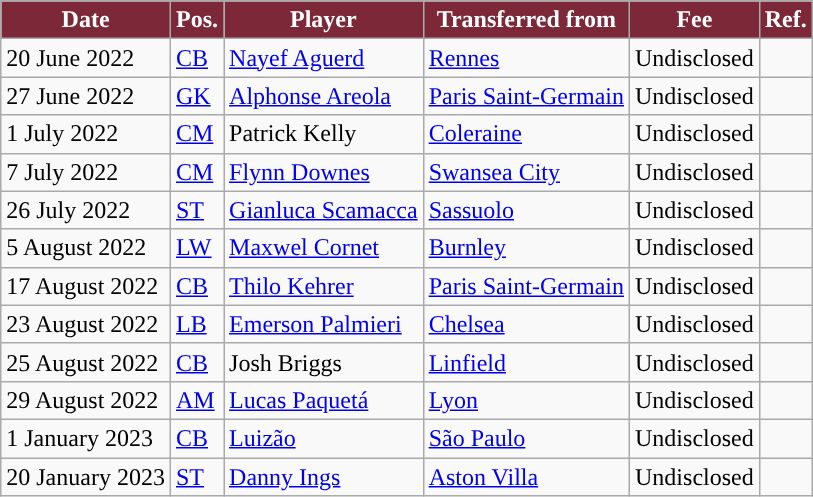<table class="wikitable plainrowheaders sortable">
<tr>
<th style="background:#7D2838; color:#FFFFFF; ">Date</th>
<th style="background:#7D2838; color:#FFFFFF; ">Pos.</th>
<th style="background:#7D2838; color:#FFFFFF; ">Player</th>
<th style="background:#7D2838; color:#FFFFFF; ">Transferred from</th>
<th style="background:#7D2838; color:#FFFFFF; ">Fee</th>
<th style="background:#7D2838; color:#FFFFFF; ">Ref.</th>
</tr>
<tr>
<td>20 June 2022</td>
<td><a href='#'>CB</a></td>
<td> <a href='#'>Nayef Aguerd</a></td>
<td> <a href='#'>Rennes</a></td>
<td>Undisclosed</td>
<td></td>
</tr>
<tr>
<td>27 June 2022</td>
<td><a href='#'>GK</a></td>
<td> <a href='#'>Alphonse Areola</a></td>
<td> <a href='#'>Paris Saint-Germain</a></td>
<td>Undisclosed</td>
<td></td>
</tr>
<tr>
<td>1 July 2022</td>
<td><a href='#'>CM</a></td>
<td> Patrick Kelly</td>
<td> <a href='#'>Coleraine</a></td>
<td>Undisclosed</td>
<td></td>
</tr>
<tr>
<td>7 July 2022</td>
<td><a href='#'>CM</a></td>
<td> <a href='#'>Flynn Downes</a></td>
<td> <a href='#'>Swansea City</a></td>
<td>Undisclosed</td>
<td></td>
</tr>
<tr>
<td>26 July 2022</td>
<td><a href='#'>ST</a></td>
<td> <a href='#'>Gianluca Scamacca</a></td>
<td> <a href='#'>Sassuolo</a></td>
<td>Undisclosed</td>
<td></td>
</tr>
<tr>
<td>5 August 2022</td>
<td><a href='#'>LW</a></td>
<td> <a href='#'>Maxwel Cornet</a></td>
<td> <a href='#'>Burnley</a></td>
<td>Undisclosed</td>
<td></td>
</tr>
<tr>
<td>17 August 2022</td>
<td><a href='#'>CB</a></td>
<td> <a href='#'>Thilo Kehrer</a></td>
<td> <a href='#'>Paris Saint-Germain</a></td>
<td>Undisclosed</td>
<td></td>
</tr>
<tr>
<td>23 August 2022</td>
<td><a href='#'>LB</a></td>
<td> <a href='#'>Emerson Palmieri</a></td>
<td> <a href='#'>Chelsea</a></td>
<td>Undisclosed</td>
<td></td>
</tr>
<tr>
<td>25 August 2022</td>
<td><a href='#'>CB</a></td>
<td> Josh Briggs</td>
<td> <a href='#'>Linfield</a></td>
<td>Undisclosed</td>
<td></td>
</tr>
<tr>
<td>29 August 2022</td>
<td><a href='#'>AM</a></td>
<td> <a href='#'>Lucas Paquetá</a></td>
<td> <a href='#'>Lyon</a></td>
<td>Undisclosed</td>
<td></td>
</tr>
<tr>
<td>1 January 2023</td>
<td><a href='#'>CB</a></td>
<td> <a href='#'>Luizão</a></td>
<td> <a href='#'>São Paulo</a></td>
<td>Undisclosed</td>
<td></td>
</tr>
<tr>
<td>20 January 2023</td>
<td><a href='#'>ST</a></td>
<td> <a href='#'>Danny Ings</a></td>
<td> <a href='#'>Aston Villa</a></td>
<td>Undisclosed</td>
<td></td>
</tr>
</table>
